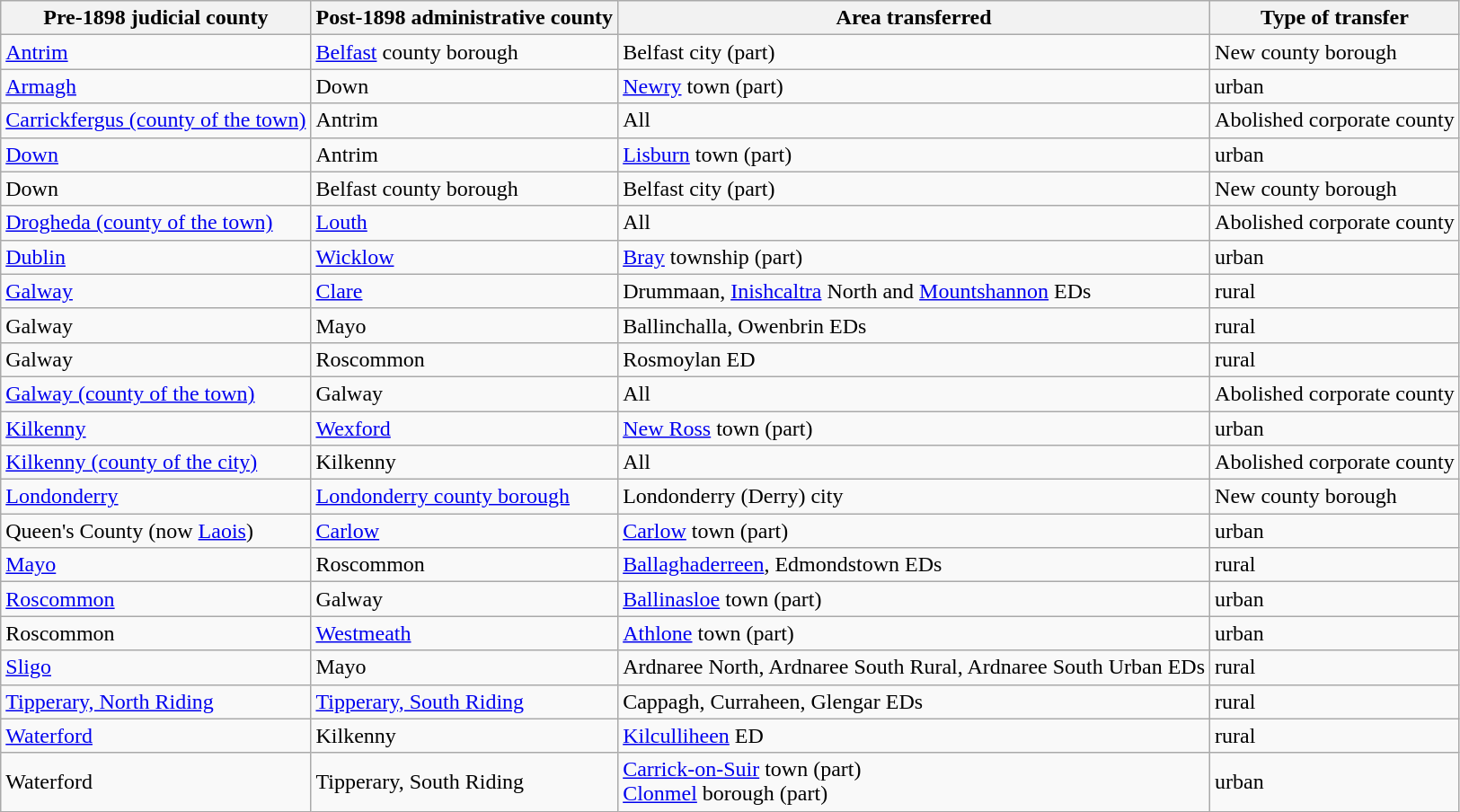<table class="wikitable sortable">
<tr>
<th>Pre-1898 judicial county</th>
<th>Post-1898 administrative county</th>
<th>Area transferred</th>
<th>Type of transfer</th>
</tr>
<tr>
<td><a href='#'>Antrim</a></td>
<td><a href='#'>Belfast</a> county borough</td>
<td>Belfast city (part)</td>
<td>New county borough</td>
</tr>
<tr>
<td><a href='#'>Armagh</a></td>
<td>Down</td>
<td><a href='#'>Newry</a> town (part)</td>
<td>urban</td>
</tr>
<tr>
<td><a href='#'>Carrickfergus (county of the town)</a></td>
<td>Antrim</td>
<td>All</td>
<td>Abolished corporate county</td>
</tr>
<tr>
<td><a href='#'>Down</a></td>
<td>Antrim</td>
<td><a href='#'>Lisburn</a> town (part)</td>
<td>urban</td>
</tr>
<tr>
<td>Down</td>
<td>Belfast county borough</td>
<td>Belfast city (part)</td>
<td>New county borough</td>
</tr>
<tr>
<td><a href='#'>Drogheda (county of the town)</a></td>
<td><a href='#'>Louth</a></td>
<td>All</td>
<td>Abolished corporate county</td>
</tr>
<tr>
<td><a href='#'>Dublin</a></td>
<td><a href='#'>Wicklow</a></td>
<td><a href='#'>Bray</a> township (part)</td>
<td>urban</td>
</tr>
<tr>
<td><a href='#'>Galway</a></td>
<td><a href='#'>Clare</a></td>
<td>Drummaan, <a href='#'>Inishcaltra</a> North and <a href='#'>Mountshannon</a> EDs</td>
<td>rural</td>
</tr>
<tr>
<td>Galway</td>
<td>Mayo</td>
<td>Ballinchalla, Owenbrin EDs</td>
<td>rural</td>
</tr>
<tr>
<td>Galway</td>
<td>Roscommon</td>
<td>Rosmoylan ED</td>
<td>rural</td>
</tr>
<tr>
<td><a href='#'>Galway (county of the town)</a></td>
<td>Galway</td>
<td>All</td>
<td>Abolished corporate county</td>
</tr>
<tr>
<td><a href='#'>Kilkenny</a></td>
<td><a href='#'>Wexford</a></td>
<td><a href='#'>New Ross</a> town (part)</td>
<td>urban</td>
</tr>
<tr>
<td><a href='#'>Kilkenny (county of the city)</a></td>
<td>Kilkenny</td>
<td>All</td>
<td>Abolished corporate county</td>
</tr>
<tr>
<td><a href='#'>Londonderry</a></td>
<td><a href='#'>Londonderry county borough</a></td>
<td>Londonderry (Derry) city</td>
<td>New county borough</td>
</tr>
<tr>
<td>Queen's County (now <a href='#'>Laois</a>)</td>
<td><a href='#'>Carlow</a></td>
<td><a href='#'>Carlow</a> town (part)</td>
<td>urban</td>
</tr>
<tr>
<td><a href='#'>Mayo</a></td>
<td>Roscommon</td>
<td><a href='#'>Ballaghaderreen</a>, Edmondstown EDs</td>
<td>rural</td>
</tr>
<tr>
<td><a href='#'>Roscommon</a></td>
<td>Galway</td>
<td><a href='#'>Ballinasloe</a> town (part)</td>
<td>urban</td>
</tr>
<tr>
<td>Roscommon</td>
<td><a href='#'>Westmeath</a></td>
<td><a href='#'>Athlone</a> town (part)</td>
<td>urban</td>
</tr>
<tr>
<td><a href='#'>Sligo</a></td>
<td>Mayo</td>
<td>Ardnaree North, Ardnaree South Rural, Ardnaree South Urban EDs</td>
<td>rural</td>
</tr>
<tr>
<td><a href='#'>Tipperary, North Riding</a></td>
<td><a href='#'>Tipperary, South Riding</a></td>
<td>Cappagh, Curraheen, Glengar EDs</td>
<td>rural</td>
</tr>
<tr>
<td><a href='#'>Waterford</a></td>
<td>Kilkenny</td>
<td><a href='#'>Kilculliheen</a> ED</td>
<td>rural</td>
</tr>
<tr>
<td>Waterford</td>
<td>Tipperary, South Riding</td>
<td><a href='#'>Carrick-on-Suir</a> town (part)<br><a href='#'>Clonmel</a> borough (part)</td>
<td>urban</td>
</tr>
</table>
